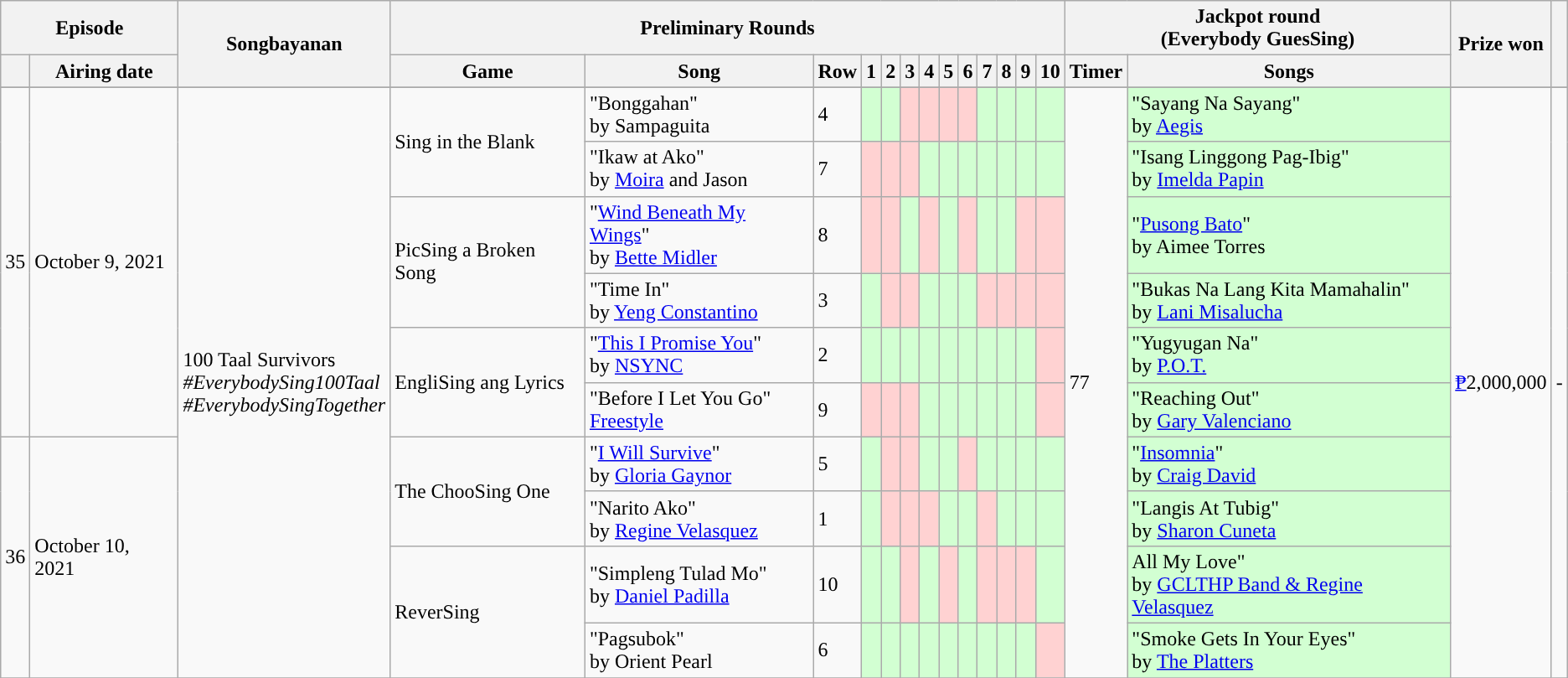<table class="wikitable plainrowheaders mw-collapsible ">
<tr>
<th colspan="2">Episode</th>
<th rowspan="2">Songbayanan</th>
<th colspan="13">Preliminary Rounds</th>
<th colspan="2">Jackpot round<br><strong>(Everybody GuesSing)</strong></th>
<th rowspan="2">Prize won</th>
<th rowspan="2"></th>
</tr>
<tr>
<th></th>
<th>Airing date</th>
<th>Game</th>
<th>Song</th>
<th>Row</th>
<th>1</th>
<th>2</th>
<th>3</th>
<th>4</th>
<th>5</th>
<th>6</th>
<th>7</th>
<th>8</th>
<th>9</th>
<th>10</th>
<th>Timer</th>
<th>Songs</th>
</tr>
<tr>
</tr>
<tr>
</tr>
<tr>
<td rowspan="6">35</td>
<td rowspan="6">October 9, 2021</td>
<td rowspan="10">100 Taal Survivors <br> <em>#EverybodySing100Taal</em>  <br> <em>#EverybodySingTogether</em></td>
<td rowspan="2">Sing in the Blank</td>
<td>"Bonggahan" <br> by Sampaguita</td>
<td>4</td>
<td style="background:#D2FFD2"></td>
<td style="background:#D2FFD2"></td>
<td style="background:#FFD2D2"></td>
<td style="background:#FFD2D2"></td>
<td style="background:#FFD2D2"></td>
<td style="background:#FFD2D2"></td>
<td style="background:#D2FFD2"></td>
<td style="background:#D2FFD2"></td>
<td style="background:#D2FFD2"></td>
<td style="background:#D2FFD2"></td>
<td rowspan="10">77 </td>
<td style="background:#D2FFD2">"Sayang Na Sayang"<br>by <a href='#'>Aegis</a></td>
<td rowspan="10"><a href='#'>₱</a>2,000,000</td>
<td rowspan="10">-</td>
</tr>
<tr>
<td>"Ikaw at Ako" <br> by <a href='#'>Moira</a> and Jason</td>
<td>7</td>
<td style="background:#FFD2D2"></td>
<td style="background:#FFD2D2"></td>
<td style="background:#FFD2D2"></td>
<td style="background:#D2FFD2"></td>
<td style="background:#D2FFD2"></td>
<td style="background:#D2FFD2"></td>
<td style="background:#D2FFD2"></td>
<td style="background:#D2FFD2"></td>
<td style="background:#D2FFD2"></td>
<td style="background:#D2FFD2"></td>
<td style="background:#D2FFD2">"Isang Linggong Pag-Ibig"<br>by <a href='#'>Imelda Papin</a></td>
</tr>
<tr>
<td rowspan="2">PicSing a Broken Song</td>
<td>"<a href='#'>Wind Beneath My Wings</a>" <br> by <a href='#'>Bette Midler</a></td>
<td>8</td>
<td style="background:#FFD2D2"></td>
<td style="background:#FFD2D2"></td>
<td style="background:#D2FFD2"></td>
<td style="background:#FFD2D2"></td>
<td style="background:#D2FFD2"></td>
<td style="background:#FFD2D2"></td>
<td style="background:#D2FFD2"></td>
<td style="background:#D2FFD2"></td>
<td style="background:#FFD2D2"></td>
<td style="background:#FFD2D2"></td>
<td style="background:#D2FFD2">"<a href='#'>Pusong Bato</a>" <br>by Aimee Torres</td>
</tr>
<tr>
<td>"Time In" <br> by <a href='#'>Yeng Constantino</a></td>
<td>3</td>
<td style="background:#D2FFD2"></td>
<td style="background:#FFD2D2"></td>
<td style="background:#FFD2D2"></td>
<td style="background:#D2FFD2"></td>
<td style="background:#D2FFD2"></td>
<td style="background:#D2FFD2"></td>
<td style="background:#FFD2D2"></td>
<td style="background:#FFD2D2"></td>
<td style="background:#FFD2D2"></td>
<td style="background:#FFD2D2"></td>
<td style="background:#D2FFD2">"Bukas Na Lang Kita Mamahalin"<br>by <a href='#'>Lani Misalucha</a></td>
</tr>
<tr>
<td rowspan="2">EngliSing ang Lyrics</td>
<td>"<a href='#'>This I Promise You</a>" <br> by <a href='#'>NSYNC</a></td>
<td>2</td>
<td style="background:#D2FFD2"></td>
<td style="background:#D2FFD2"></td>
<td style="background:#D2FFD2"></td>
<td style="background:#D2FFD2"></td>
<td style="background:#D2FFD2"></td>
<td style="background:#D2FFD2"></td>
<td style="background:#D2FFD2"></td>
<td style="background:#D2FFD2"></td>
<td style="background:#D2FFD2"></td>
<td style="background:#FFD2D2"></td>
<td style="background:#D2FFD2">"Yugyugan Na"<br>by <a href='#'>P.O.T.</a></td>
</tr>
<tr>
<td>"Before I Let You Go" <br> <a href='#'>Freestyle</a></td>
<td>9</td>
<td style="background:#FFD2D2"></td>
<td style="background:#FFD2D2"></td>
<td style="background:#FFD2D2"></td>
<td style="background:#D2FFD2"></td>
<td style="background:#D2FFD2"></td>
<td style="background:#D2FFD2"></td>
<td style="background:#D2FFD2"></td>
<td style="background:#D2FFD2"></td>
<td style="background:#D2FFD2"></td>
<td style="background:#FFD2D2"></td>
<td style="background:#D2FFD2">"Reaching Out"<br>by <a href='#'>Gary Valenciano</a></td>
</tr>
<tr>
<td rowspan="4">36</td>
<td rowspan="4">October 10, 2021</td>
<td rowspan="2">The ChooSing One</td>
<td>"<a href='#'>I Will Survive</a>" <br> by <a href='#'>Gloria Gaynor</a></td>
<td>5</td>
<td style="background:#D2FFD2"></td>
<td style="background:#FFD2D2"></td>
<td style="background:#FFD2D2"></td>
<td style="background:#D2FFD2"></td>
<td style="background:#D2FFD2"></td>
<td style="background:#FFD2D2"></td>
<td style="background:#D2FFD2"></td>
<td style="background:#D2FFD2"></td>
<td style="background:#D2FFD2"></td>
<td style="background:#D2FFD2"></td>
<td style="background:#D2FFD2">"<a href='#'>Insomnia</a>"<br>by <a href='#'>Craig David</a></td>
</tr>
<tr>
<td>"Narito Ako" <br> by <a href='#'>Regine Velasquez</a></td>
<td>1</td>
<td style="background:#D2FFD2"></td>
<td style="background:#FFD2D2"></td>
<td style="background:#FFD2D2"></td>
<td style="background:#FFD2D2"></td>
<td style="background:#D2FFD2"></td>
<td style="background:#D2FFD2"></td>
<td style="background:#FFD2D2"></td>
<td style="background:#D2FFD2"></td>
<td style="background:#D2FFD2"></td>
<td style="background:#D2FFD2"></td>
<td style="background:#D2FFD2">"Langis At Tubig"<br>by <a href='#'>Sharon Cuneta</a></td>
</tr>
<tr>
<td rowspan="2">ReverSing</td>
<td>"Simpleng Tulad Mo" <br> by <a href='#'>Daniel Padilla</a></td>
<td>10</td>
<td style="background:#D2FFD2"></td>
<td style="background:#D2FFD2"></td>
<td style="background:#FFD2D2"></td>
<td style="background:#D2FFD2"></td>
<td style="background:#FFD2D2"></td>
<td style="background:#D2FFD2"></td>
<td style="background:#FFD2D2"></td>
<td style="background:#FFD2D2"></td>
<td style="background:#FFD2D2"></td>
<td style="background:#D2FFD2"></td>
<td style="background:#D2FFD2">All My Love" <br>by <a href='#'>GCLTHP Band & Regine Velasquez</a></td>
</tr>
<tr>
<td>"Pagsubok" <br> by Orient Pearl</td>
<td>6</td>
<td style="background:#D2FFD2"></td>
<td style="background:#D2FFD2"></td>
<td style="background:#D2FFD2"></td>
<td style="background:#D2FFD2"></td>
<td style="background:#D2FFD2"></td>
<td style="background:#D2FFD2"></td>
<td style="background:#D2FFD2"></td>
<td style="background:#D2FFD2"></td>
<td style="background:#D2FFD2"></td>
<td style="background:#FFD2D2"></td>
<td style="background:#D2FFD2">"Smoke Gets In Your Eyes"<br>by <a href='#'>The Platters</a></td>
</tr>
<tr>
</tr>
</table>
